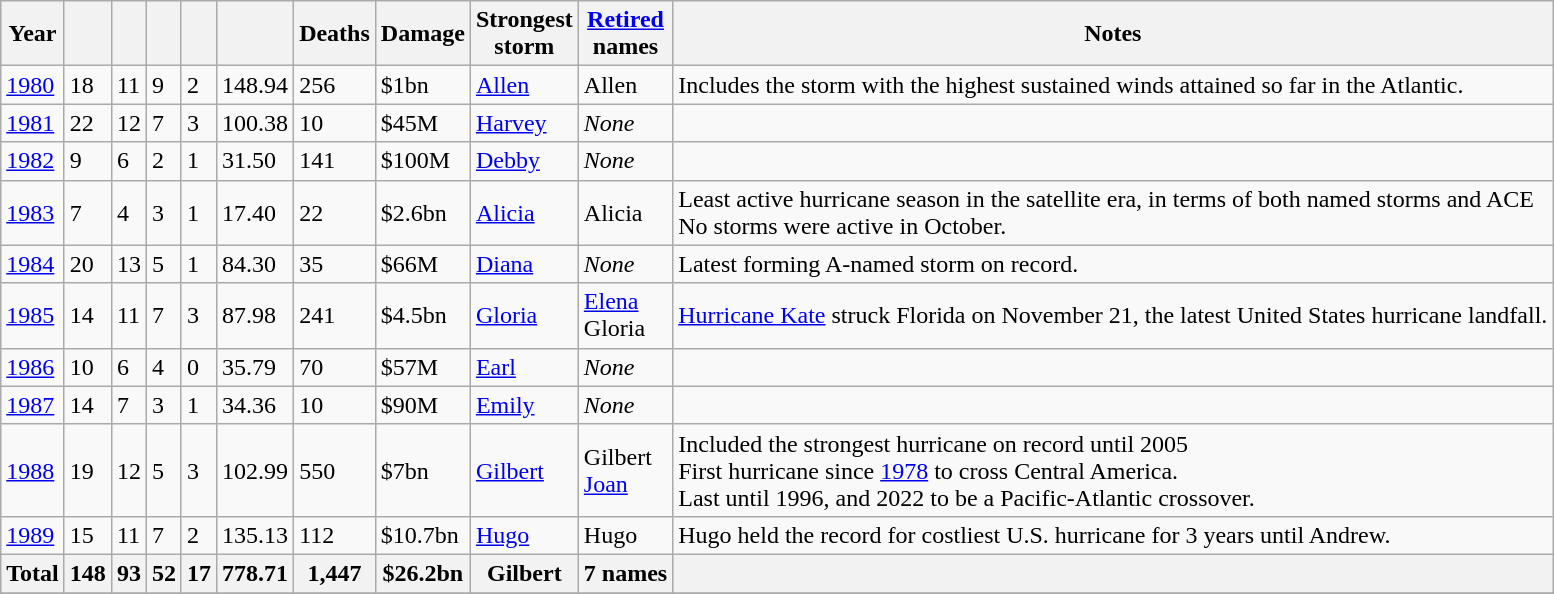<table class="wikitable sortable">
<tr>
<th>Year</th>
<th></th>
<th></th>
<th></th>
<th></th>
<th></th>
<th>Deaths</th>
<th>Damage</th>
<th>Strongest<br>storm</th>
<th><a href='#'>Retired</a><br>names</th>
<th>Notes</th>
</tr>
<tr>
<td><a href='#'>1980</a></td>
<td>18</td>
<td>11</td>
<td>9</td>
<td>2</td>
<td>148.94</td>
<td>256</td>
<td>$1bn</td>
<td> <a href='#'>Allen</a></td>
<td> Allen</td>
<td>Includes the storm with the highest sustained winds attained so far in the Atlantic.</td>
</tr>
<tr>
<td><a href='#'>1981</a></td>
<td>22</td>
<td>12</td>
<td>7</td>
<td>3</td>
<td>100.38</td>
<td>10</td>
<td>$45M</td>
<td> <a href='#'>Harvey</a></td>
<td><em>None</em></td>
<td></td>
</tr>
<tr>
<td><a href='#'>1982</a></td>
<td>9</td>
<td>6</td>
<td>2</td>
<td>1</td>
<td>31.50</td>
<td>141</td>
<td>$100M</td>
<td> <a href='#'>Debby</a></td>
<td><em>None</em></td>
<td></td>
</tr>
<tr>
<td><a href='#'>1983</a></td>
<td>7</td>
<td>4</td>
<td>3</td>
<td>1</td>
<td>17.40</td>
<td>22</td>
<td>$2.6bn</td>
<td> <a href='#'>Alicia</a></td>
<td> Alicia</td>
<td>Least active hurricane season in the satellite era, in terms of both named storms and ACE<br>No storms were active in October.</td>
</tr>
<tr>
<td><a href='#'>1984</a></td>
<td>20</td>
<td>13</td>
<td>5</td>
<td>1</td>
<td>84.30</td>
<td>35</td>
<td>$66M</td>
<td> <a href='#'>Diana</a></td>
<td><em>None</em></td>
<td>Latest forming A-named storm on record.</td>
</tr>
<tr>
<td><a href='#'>1985</a></td>
<td>14</td>
<td>11</td>
<td>7</td>
<td>3</td>
<td>87.98</td>
<td>241</td>
<td>$4.5bn</td>
<td> <a href='#'>Gloria</a></td>
<td> <a href='#'>Elena</a><br> Gloria</td>
<td><a href='#'>Hurricane Kate</a> struck Florida on November 21, the latest United States hurricane landfall.</td>
</tr>
<tr>
<td><a href='#'>1986</a></td>
<td>10</td>
<td>6</td>
<td>4</td>
<td>0</td>
<td>35.79</td>
<td>70</td>
<td>$57M</td>
<td> <a href='#'>Earl</a></td>
<td><em>None</em></td>
<td></td>
</tr>
<tr>
<td><a href='#'>1987</a></td>
<td>14</td>
<td>7</td>
<td>3</td>
<td>1</td>
<td>34.36</td>
<td>10</td>
<td>$90M</td>
<td> <a href='#'>Emily</a></td>
<td><em>None</em></td>
<td></td>
</tr>
<tr>
<td><a href='#'>1988</a></td>
<td>19</td>
<td>12</td>
<td>5</td>
<td>3</td>
<td>102.99</td>
<td>550</td>
<td>$7bn</td>
<td> <a href='#'>Gilbert</a></td>
<td> Gilbert<br> <a href='#'>Joan</a></td>
<td>Included the strongest hurricane on record until 2005<br>First hurricane since <a href='#'>1978</a> to cross Central America.<br>Last until 1996, and 2022 to be a Pacific-Atlantic crossover.</td>
</tr>
<tr>
<td><a href='#'>1989</a></td>
<td>15</td>
<td>11</td>
<td>7</td>
<td>2</td>
<td>135.13</td>
<td>112</td>
<td>$10.7bn</td>
<td> <a href='#'>Hugo</a></td>
<td> Hugo</td>
<td>Hugo held the record for costliest U.S. hurricane for 3 years until Andrew.</td>
</tr>
<tr>
<th>Total</th>
<th>148</th>
<th>93</th>
<th>52</th>
<th>17</th>
<th>778.71</th>
<th>1,447</th>
<th>$26.2bn</th>
<th>Gilbert</th>
<th>7 names</th>
<th></th>
</tr>
<tr>
</tr>
</table>
